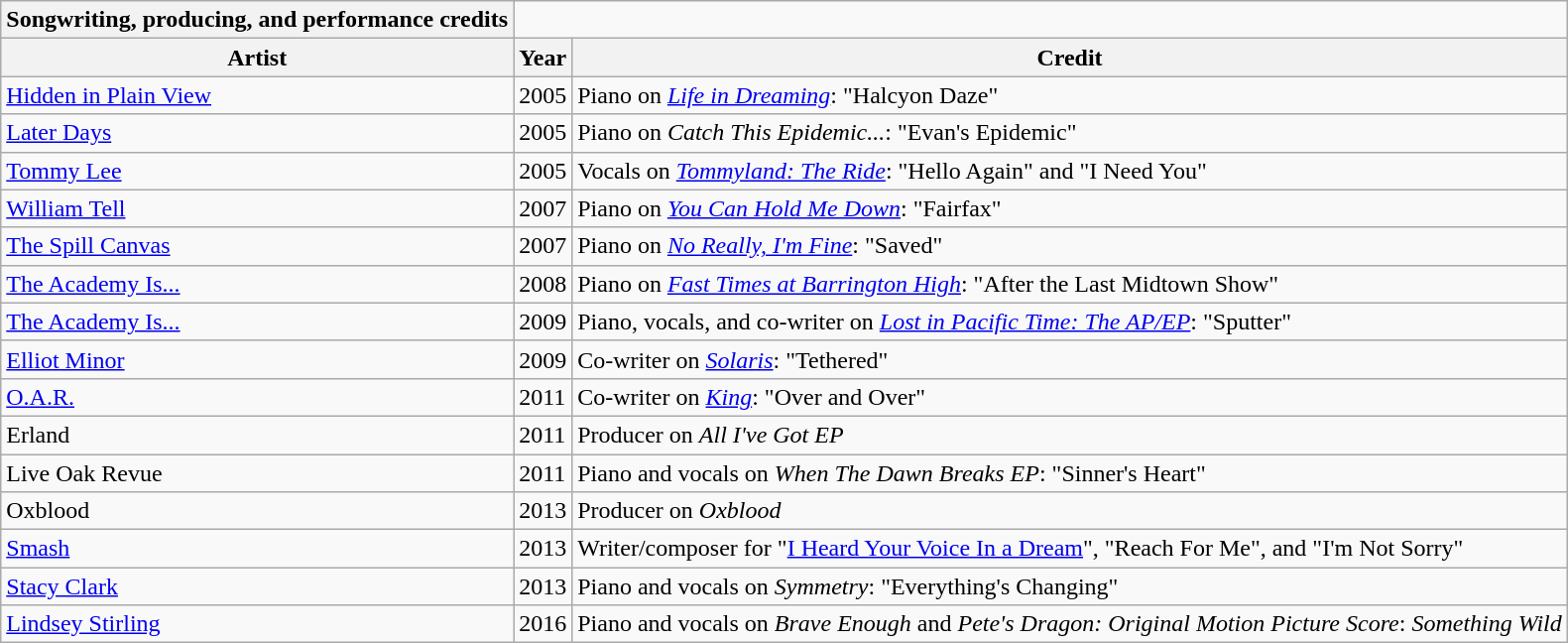<table class="wikitable collapsible collapsed">
<tr>
<th>Songwriting, producing, and performance credits</th>
</tr>
<tr style="vertical-align:bottom;">
<th>Artist</th>
<th>Year</th>
<th>Credit</th>
</tr>
<tr>
<td><a href='#'>Hidden in Plain View</a></td>
<td>2005</td>
<td>Piano on <em><a href='#'>Life in Dreaming</a></em>: "Halcyon Daze"</td>
</tr>
<tr>
<td><a href='#'>Later Days</a></td>
<td>2005</td>
<td>Piano on <em>Catch This Epidemic...</em>: "Evan's Epidemic"</td>
</tr>
<tr>
<td><a href='#'>Tommy Lee</a></td>
<td>2005</td>
<td>Vocals on <em><a href='#'>Tommyland: The Ride</a></em>: "Hello Again" and "I Need You"</td>
</tr>
<tr>
<td><a href='#'>William Tell</a></td>
<td>2007</td>
<td>Piano on <em><a href='#'>You Can Hold Me Down</a></em>: "Fairfax"</td>
</tr>
<tr>
<td><a href='#'>The Spill Canvas</a></td>
<td>2007</td>
<td>Piano on <em><a href='#'>No Really, I'm Fine</a></em>: "Saved"</td>
</tr>
<tr>
<td><a href='#'>The Academy Is...</a></td>
<td>2008</td>
<td>Piano on <em><a href='#'>Fast Times at Barrington High</a></em>: "After the Last Midtown Show"</td>
</tr>
<tr>
<td><a href='#'>The Academy Is...</a></td>
<td>2009</td>
<td>Piano, vocals, and co-writer on <em><a href='#'>Lost in Pacific Time: The AP/EP</a></em>: "Sputter"</td>
</tr>
<tr>
<td><a href='#'>Elliot Minor</a></td>
<td>2009</td>
<td>Co-writer on <em><a href='#'>Solaris</a></em>: "Tethered"</td>
</tr>
<tr>
<td><a href='#'>O.A.R.</a></td>
<td>2011</td>
<td>Co-writer on <em><a href='#'>King</a></em>: "Over and Over"</td>
</tr>
<tr>
<td>Erland</td>
<td>2011</td>
<td>Producer on <em>All I've Got EP</em></td>
</tr>
<tr>
<td>Live Oak Revue</td>
<td>2011</td>
<td>Piano and vocals on <em>When The Dawn Breaks EP</em>: "Sinner's Heart"</td>
</tr>
<tr>
<td>Oxblood</td>
<td>2013</td>
<td>Producer on <em>Oxblood</em></td>
</tr>
<tr>
<td><a href='#'>Smash</a></td>
<td>2013</td>
<td>Writer/composer for "<a href='#'>I Heard Your Voice In a Dream</a>", "Reach For Me", and "I'm Not Sorry"</td>
</tr>
<tr>
<td><a href='#'>Stacy Clark</a></td>
<td>2013</td>
<td>Piano and vocals on <em>Symmetry</em>: "Everything's Changing"</td>
</tr>
<tr>
<td><a href='#'>Lindsey Stirling</a></td>
<td>2016</td>
<td>Piano and vocals on <em>Brave Enough</em> and <em>Pete's Dragon: Original Motion Picture Score</em>: <em>Something Wild</em></td>
</tr>
</table>
